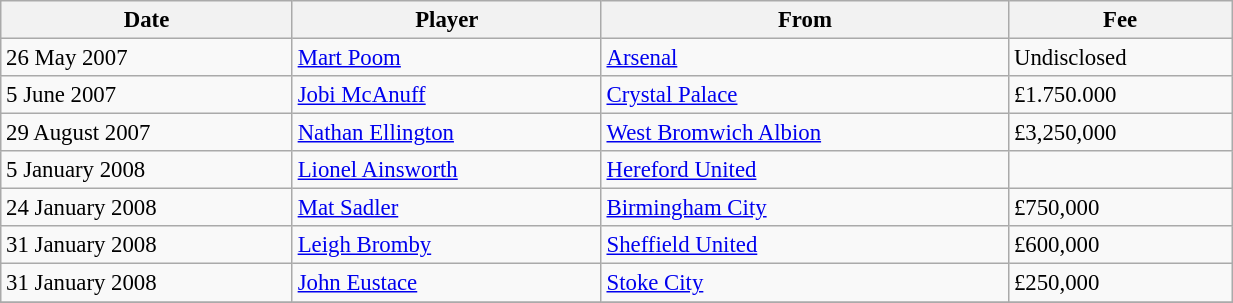<table class="wikitable" style="text-align:center; font-size:95%;width:65%; text-align:left">
<tr>
<th><strong>Date</strong></th>
<th><strong>Player</strong></th>
<th><strong>From</strong></th>
<th><strong>Fee</strong></th>
</tr>
<tr>
<td>26 May 2007</td>
<td> <a href='#'>Mart Poom</a></td>
<td><a href='#'>Arsenal</a></td>
<td>Undisclosed</td>
</tr>
<tr>
<td>5 June 2007</td>
<td> <a href='#'>Jobi McAnuff</a></td>
<td><a href='#'>Crystal Palace</a></td>
<td>£1.750.000</td>
</tr>
<tr>
<td>29 August 2007</td>
<td> <a href='#'>Nathan Ellington</a></td>
<td><a href='#'>West Bromwich Albion</a></td>
<td>£3,250,000</td>
</tr>
<tr>
<td>5 January 2008</td>
<td> <a href='#'>Lionel Ainsworth</a></td>
<td><a href='#'>Hereford United</a></td>
<td></td>
</tr>
<tr>
<td>24 January 2008</td>
<td> <a href='#'>Mat Sadler</a></td>
<td><a href='#'>Birmingham City</a></td>
<td>£750,000</td>
</tr>
<tr>
<td>31 January 2008</td>
<td> <a href='#'>Leigh Bromby</a></td>
<td><a href='#'>Sheffield United</a></td>
<td>£600,000</td>
</tr>
<tr>
<td>31 January 2008</td>
<td> <a href='#'>John Eustace</a></td>
<td><a href='#'>Stoke City</a></td>
<td>£250,000</td>
</tr>
<tr>
</tr>
</table>
